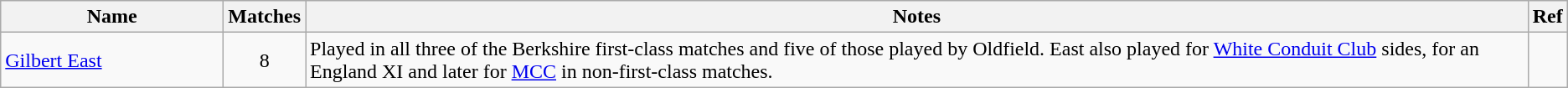<table class="wikitable">
<tr>
<th style="width:170px">Name</th>
<th>Matches</th>
<th>Notes</th>
<th>Ref</th>
</tr>
<tr>
<td><a href='#'>Gilbert East</a></td>
<td align=center>8</td>
<td>Played in all three of the Berkshire first-class matches and five of those played by Oldfield. East also played for <a href='#'>White Conduit Club</a> sides, for an England XI and later for <a href='#'>MCC</a> in non-first-class matches.</td>
<td></td>
</tr>
</table>
